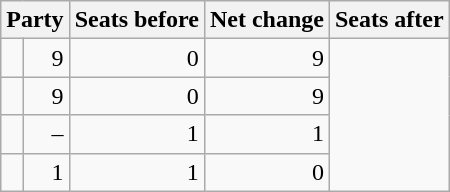<table class=wikitable style="text-align:right">
<tr>
<th colspan="2">Party</th>
<th>Seats before</th>
<th>Net change</th>
<th>Seats after</th>
</tr>
<tr>
<td></td>
<td>9</td>
<td> 0</td>
<td>9</td>
</tr>
<tr>
<td></td>
<td>9</td>
<td> 0</td>
<td>9</td>
</tr>
<tr>
<td></td>
<td>–</td>
<td> 1</td>
<td>1</td>
</tr>
<tr>
<td></td>
<td>1</td>
<td> 1</td>
<td>0</td>
</tr>
</table>
